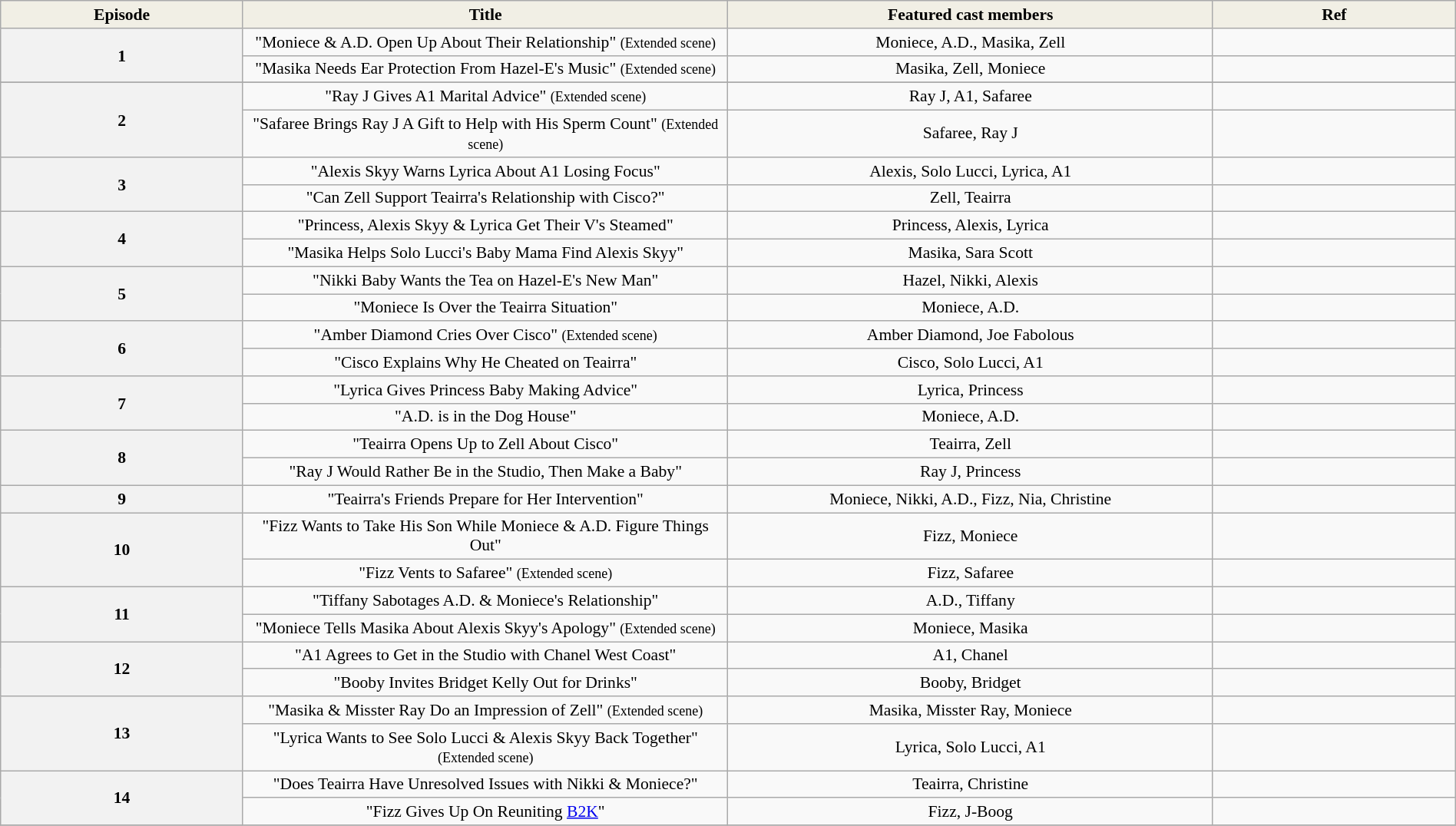<table class="wikitable sortable" style="font-size:90%; text-align:center; margin:1em auto;">
<tr>
<th scope="col" style="background:#f1efe5; color: #000000;" width="5%">Episode</th>
<th scope="col" style="background:#f1efe5; color: #000000;" width="10%">Title</th>
<th scope="col" style="background:#f1efe5; color: #000000;" width="10%">Featured cast members</th>
<th scope="col" style="background:#f1efe5; color: #000000;" width="5%">Ref</th>
</tr>
<tr>
<th scope="row" rowspan="2">1</th>
<td>"Moniece & A.D. Open Up About Their Relationship" <small>(Extended scene)</small></td>
<td>Moniece, A.D., Masika, Zell</td>
<td align="center"></td>
</tr>
<tr>
<td>"Masika Needs Ear Protection From Hazel-E's Music" <small>(Extended scene)</small></td>
<td>Masika, Zell, Moniece</td>
<td align="center"></td>
</tr>
<tr>
</tr>
<tr>
<th scope="row" rowspan="2">2</th>
<td>"Ray J Gives A1 Marital Advice" <small>(Extended scene)</small></td>
<td>Ray J, A1, Safaree</td>
<td align="center"></td>
</tr>
<tr>
<td>"Safaree Brings Ray J A Gift to Help with His Sperm Count" <small>(Extended scene)</small></td>
<td>Safaree, Ray J</td>
<td align="center"></td>
</tr>
<tr>
<th scope="row" rowspan="2">3</th>
<td>"Alexis Skyy Warns Lyrica About A1 Losing Focus"</td>
<td>Alexis, Solo Lucci, Lyrica, A1</td>
<td align="center"></td>
</tr>
<tr>
<td>"Can Zell Support Teairra's Relationship with Cisco?"</td>
<td>Zell, Teairra</td>
<td align="center"></td>
</tr>
<tr>
<th scope="row" rowspan="2">4</th>
<td>"Princess, Alexis Skyy & Lyrica Get Their V's Steamed"</td>
<td>Princess, Alexis, Lyrica</td>
<td align="center"></td>
</tr>
<tr>
<td>"Masika Helps Solo Lucci's Baby Mama Find Alexis Skyy"</td>
<td>Masika, Sara Scott</td>
<td align="center"></td>
</tr>
<tr>
<th scope="row" rowspan="2">5</th>
<td>"Nikki Baby Wants the Tea on Hazel-E's New Man"</td>
<td>Hazel, Nikki, Alexis</td>
<td align="center"></td>
</tr>
<tr>
<td>"Moniece Is Over the Teairra Situation"</td>
<td>Moniece, A.D.</td>
<td align="center"></td>
</tr>
<tr>
<th scope="row" rowspan="2">6</th>
<td>"Amber Diamond Cries Over Cisco" <small>(Extended scene)</small></td>
<td>Amber Diamond, Joe Fabolous</td>
<td align="center"></td>
</tr>
<tr>
<td>"Cisco Explains Why He Cheated on Teairra"</td>
<td>Cisco, Solo Lucci, A1</td>
<td align="center"></td>
</tr>
<tr>
<th scope="row" rowspan="2">7</th>
<td>"Lyrica Gives Princess Baby Making Advice"</td>
<td>Lyrica, Princess</td>
<td align="center"></td>
</tr>
<tr>
<td>"A.D. is in the Dog House"</td>
<td>Moniece, A.D.</td>
<td align="center"></td>
</tr>
<tr>
<th scope="row" rowspan="2">8</th>
<td>"Teairra Opens Up to Zell About Cisco"</td>
<td>Teairra, Zell</td>
<td align="center"></td>
</tr>
<tr>
<td>"Ray J Would Rather Be in the Studio, Then Make a Baby"</td>
<td>Ray J, Princess</td>
<td align="center"></td>
</tr>
<tr>
<th scope="row">9</th>
<td>"Teairra's Friends Prepare for Her Intervention"</td>
<td>Moniece, Nikki, A.D., Fizz, Nia, Christine</td>
<td align="center"></td>
</tr>
<tr>
<th scope="row" rowspan="2">10</th>
<td>"Fizz Wants to Take His Son While Moniece & A.D. Figure Things Out"</td>
<td>Fizz, Moniece</td>
<td align="center"></td>
</tr>
<tr>
<td>"Fizz Vents to Safaree" <small>(Extended scene)</small></td>
<td>Fizz, Safaree</td>
<td align="center"></td>
</tr>
<tr>
<th scope="row" rowspan="2">11</th>
<td>"Tiffany Sabotages A.D. & Moniece's Relationship"</td>
<td>A.D., Tiffany</td>
<td align="center"></td>
</tr>
<tr>
<td>"Moniece Tells Masika About Alexis Skyy's Apology" <small>(Extended scene)</small></td>
<td>Moniece, Masika</td>
<td align="center"></td>
</tr>
<tr>
<th scope="row" rowspan="2">12</th>
<td>"A1 Agrees to Get in the Studio with Chanel West Coast"</td>
<td>A1, Chanel</td>
<td align="center"></td>
</tr>
<tr>
<td>"Booby Invites Bridget Kelly Out for Drinks"</td>
<td>Booby, Bridget</td>
<td align="center"></td>
</tr>
<tr>
<th scope="row" rowspan="2">13</th>
<td>"Masika & Misster Ray Do an Impression of Zell" <small>(Extended scene)</small></td>
<td>Masika, Misster Ray, Moniece</td>
<td align="center"></td>
</tr>
<tr>
<td>"Lyrica Wants to See Solo Lucci & Alexis Skyy Back Together" <small>(Extended scene)</small></td>
<td>Lyrica, Solo Lucci, A1</td>
<td align="center"></td>
</tr>
<tr>
<th scope="row" rowspan="2">14</th>
<td>"Does Teairra Have Unresolved Issues with Nikki & Moniece?"</td>
<td>Teairra, Christine</td>
<td align="center"></td>
</tr>
<tr>
<td>"Fizz Gives Up On Reuniting <a href='#'>B2K</a>"</td>
<td>Fizz, J-Boog</td>
<td align="center"></td>
</tr>
<tr>
</tr>
</table>
